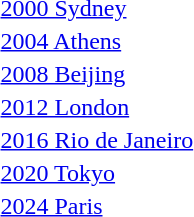<table>
<tr>
<td><a href='#'>2000 Sydney</a><br></td>
<td></td>
<td></td>
<td></td>
</tr>
<tr>
<td><a href='#'>2004 Athens</a><br></td>
<td></td>
<td></td>
<td></td>
</tr>
<tr>
<td><a href='#'>2008 Beijing</a><br></td>
<td></td>
<td></td>
<td></td>
</tr>
<tr>
<td><a href='#'>2012 London</a><br></td>
<td></td>
<td></td>
<td></td>
</tr>
<tr>
<td><a href='#'>2016 Rio de Janeiro</a><br></td>
<td></td>
<td></td>
<td></td>
</tr>
<tr>
<td><a href='#'>2020 Tokyo</a><br></td>
<td></td>
<td></td>
<td></td>
</tr>
<tr>
<td><a href='#'>2024 Paris</a><br></td>
<td></td>
<td></td>
<td></td>
</tr>
<tr>
</tr>
</table>
